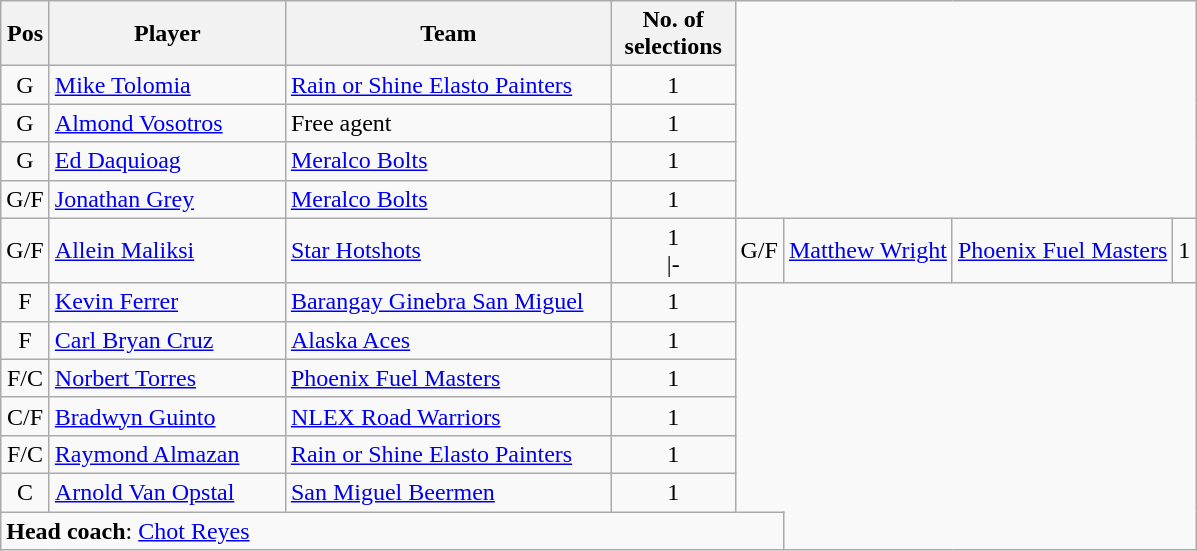<table class="wikitable" style="text-align:center">
<tr>
<th scope="col" width="25px">Pos</th>
<th scope="col" width="150px">Player</th>
<th scope="col" width="210px">Team</th>
<th scope="col" width="75px">No. of selections<br></th>
</tr>
<tr>
<td>G</td>
<td style="text-align:left"><a href='#'>Mike Tolomia</a></td>
<td style="text-align:left"><a href='#'>Rain or Shine Elasto Painters</a></td>
<td>1</td>
</tr>
<tr>
<td>G</td>
<td style="text-align:left"><a href='#'>Almond Vosotros</a></td>
<td style="text-align:left">Free agent</td>
<td>1</td>
</tr>
<tr>
<td>G</td>
<td style="text-align:left"><a href='#'>Ed Daquioag</a></td>
<td style="text-align:left"><a href='#'>Meralco Bolts</a></td>
<td>1</td>
</tr>
<tr>
<td>G/F</td>
<td style="text-align:left"><a href='#'>Jonathan Grey</a></td>
<td style="text-align:left"><a href='#'>Meralco Bolts</a></td>
<td>1</td>
</tr>
<tr>
<td>G/F</td>
<td style="text-align:left"><a href='#'>Allein Maliksi</a></td>
<td style="text-align:left"><a href='#'>Star Hotshots</a></td>
<td>1<br>|-</td>
<td>G/F</td>
<td style="text-align:left"><a href='#'>Matthew Wright</a></td>
<td style="text-align:left"><a href='#'>Phoenix Fuel Masters</a></td>
<td>1</td>
</tr>
<tr>
<td>F</td>
<td style="text-align:left"><a href='#'>Kevin Ferrer</a></td>
<td style="text-align:left"><a href='#'>Barangay Ginebra San Miguel</a></td>
<td>1</td>
</tr>
<tr>
<td>F</td>
<td style="text-align:left"><a href='#'>Carl Bryan Cruz</a></td>
<td style="text-align:left"><a href='#'>Alaska Aces</a></td>
<td>1</td>
</tr>
<tr>
<td>F/C</td>
<td style="text-align:left"><a href='#'>Norbert Torres</a></td>
<td style="text-align:left"><a href='#'>Phoenix Fuel Masters</a></td>
<td>1</td>
</tr>
<tr>
<td>C/F</td>
<td style="text-align:left"><a href='#'>Bradwyn Guinto</a></td>
<td style="text-align:left"><a href='#'>NLEX Road Warriors</a></td>
<td>1</td>
</tr>
<tr>
<td>F/C</td>
<td style="text-align:left"><a href='#'>Raymond Almazan</a></td>
<td style="text-align:left"><a href='#'>Rain or Shine Elasto Painters</a></td>
<td>1</td>
</tr>
<tr>
<td>C</td>
<td style="text-align:left"><a href='#'>Arnold Van Opstal</a></td>
<td style="text-align:left"><a href='#'>San Miguel Beermen</a></td>
<td>1</td>
</tr>
<tr>
<td style="text-align:left" colspan="5"><strong>Head coach</strong>: <a href='#'>Chot Reyes</a></td>
</tr>
</table>
